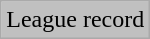<table class="wikitable">
<tr>
<td bgcolor=silver>League record</td>
</tr>
</table>
